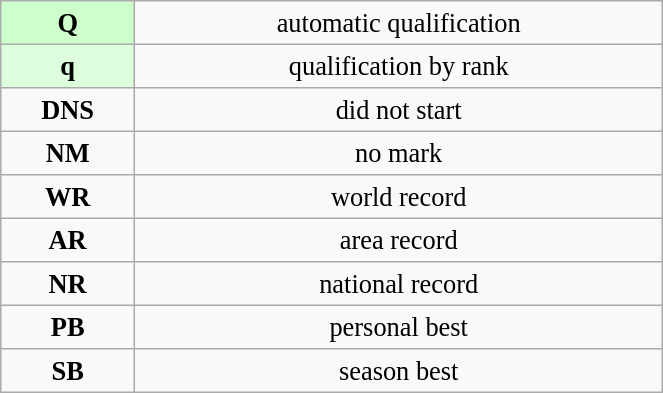<table class="wikitable" style=" text-align:center; font-size:110%;" width="35%">
<tr>
<td bgcolor="ccffcc"><strong>Q</strong></td>
<td>automatic qualification</td>
</tr>
<tr>
<td bgcolor="ddffdd"><strong>q</strong></td>
<td>qualification by rank</td>
</tr>
<tr>
<td><strong>DNS</strong></td>
<td>did not start</td>
</tr>
<tr>
<td><strong>NM</strong></td>
<td>no mark</td>
</tr>
<tr>
<td><strong>WR</strong></td>
<td>world record</td>
</tr>
<tr>
<td><strong>AR</strong></td>
<td>area record</td>
</tr>
<tr>
<td><strong>NR</strong></td>
<td>national record</td>
</tr>
<tr>
<td><strong>PB</strong></td>
<td>personal best</td>
</tr>
<tr>
<td><strong>SB</strong></td>
<td>season best</td>
</tr>
</table>
